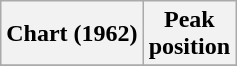<table class="wikitable sortable">
<tr>
<th align="left">Chart (1962)</th>
<th style="text-align:center;">Peak<br>position</th>
</tr>
<tr>
</tr>
</table>
